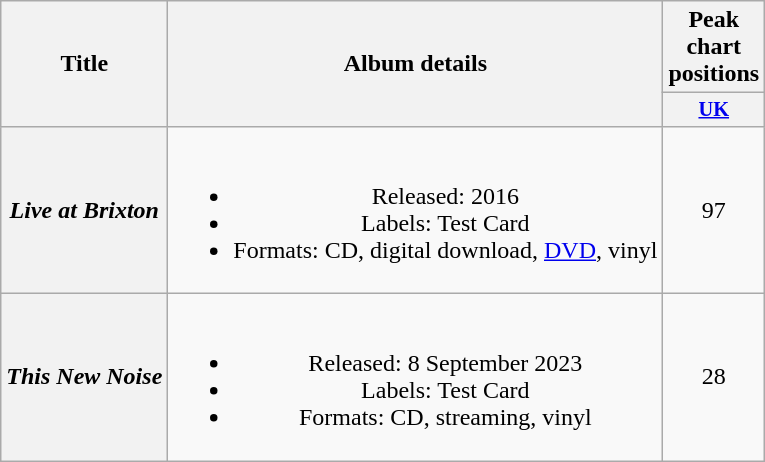<table class="wikitable plainrowheaders" style="text-align:center;">
<tr>
<th rowspan="2" scope="col">Title</th>
<th rowspan="2" scope="col">Album details</th>
<th scope="col">Peak chart positions</th>
</tr>
<tr>
<th scope="col" style="width:3em;font-size:85%;"><a href='#'>UK</a><br></th>
</tr>
<tr>
<th scope="row"><em>Live at Brixton</em></th>
<td><br><ul><li>Released: 2016</li><li>Labels: Test Card</li><li>Formats: CD, digital download, <a href='#'>DVD</a>, vinyl</li></ul></td>
<td>97</td>
</tr>
<tr>
<th scope="row"><em>This New Noise</em></th>
<td><br><ul><li>Released: 8 September 2023</li><li>Labels: Test Card</li><li>Formats: CD, streaming, vinyl</li></ul></td>
<td>28</td>
</tr>
</table>
